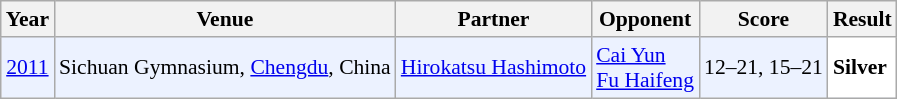<table class="sortable wikitable" style="font-size: 90%;">
<tr>
<th>Year</th>
<th>Venue</th>
<th>Partner</th>
<th>Opponent</th>
<th>Score</th>
<th>Result</th>
</tr>
<tr style="background:#ECF2FF">
<td align="center"><a href='#'>2011</a></td>
<td align="left">Sichuan Gymnasium, <a href='#'>Chengdu</a>, China</td>
<td align="left"> <a href='#'>Hirokatsu Hashimoto</a></td>
<td align="left"> <a href='#'>Cai Yun</a><br> <a href='#'>Fu Haifeng</a></td>
<td align="left">12–21, 15–21</td>
<td style="text-align:left; background:white"> <strong>Silver</strong></td>
</tr>
</table>
